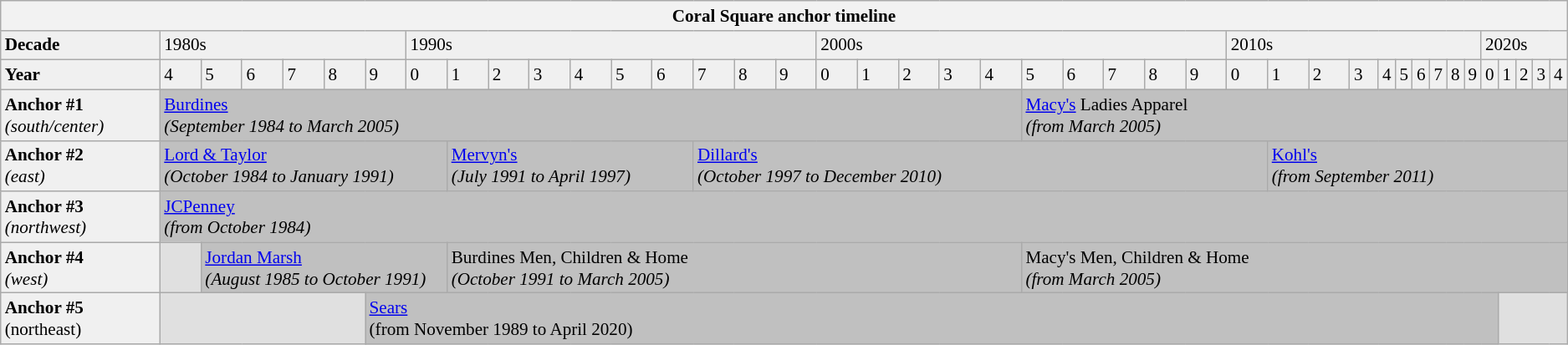<table class="wikitable" style="font-size:88%">
<tr>
<th colspan="42">Coral Square anchor timeline</th>
</tr>
<tr style="background:#f0f0f0;">
<td width=11%><strong>Decade</strong></td>
<td colspan="6" style="width:15%;">1980s</td>
<td colspan="10" style="width:25%;">1990s</td>
<td colspan="10" style="width:25%;">2000s</td>
<td colspan="10" style="width:25%;">2010s</td>
<td colspan="5" style="width:8.3%;">2020s</td>
</tr>
<tr style="background:#f0f0f0;">
<td><strong>Year</strong></td>
<td width=3%>4</td>
<td width=3%>5</td>
<td width=3%>6</td>
<td width=3%>7</td>
<td width=3%>8</td>
<td width=3%>9</td>
<td width=3%>0</td>
<td width=3%>1</td>
<td width=3%>2</td>
<td width=3%>3</td>
<td width=3%>4</td>
<td width=3%>5</td>
<td width=3%>6</td>
<td width=3%>7</td>
<td width=3%>8</td>
<td width=3%>9</td>
<td width=3%>0</td>
<td width=3%>1</td>
<td width=3%>2</td>
<td width=3%>3</td>
<td width=3%>4</td>
<td width=3%>5</td>
<td width=3%>6</td>
<td width=3%>7</td>
<td width=3%>8</td>
<td width=3%>9</td>
<td width=3%>0</td>
<td width=3%>1</td>
<td width=3%>2</td>
<td width=3%>3</td>
<td width=3%>4</td>
<td width=3%>5</td>
<td width=3%>6</td>
<td width=3%>7</td>
<td width=3%>8</td>
<td width=3%>9</td>
<td width=3%>0</td>
<td width=3%>1</td>
<td width=3%>2</td>
<td width=3%>3</td>
<td width=3%>4</td>
</tr>
<tr style="background:#e0e0e0;">
<td style="background:#f0f0f0;"><strong>Anchor #1</strong><br><em>(south/center)</em></td>
<td colspan="21" style="background:silver;"><a href='#'>Burdines</a><br><em>(September 1984 to March 2005)</em></td>
<td colspan="20" style="background:silver;"><a href='#'>Macy's</a> Ladies Apparel<br><em>(from March 2005)</em></td>
</tr>
<tr style="background:#e0e0e0;">
<td style="background:#f0f0f0;"><strong>Anchor #2</strong><br><em>(east)</em></td>
<td colspan="7" style="background:silver;"><a href='#'>Lord & Taylor</a><br><em>(October 1984 to January 1991)</em></td>
<td colspan="6" style="background:silver;"><a href='#'>Mervyn's</a><br><em>(July 1991 to April 1997)</em></td>
<td colspan="14" style="background:silver;"><a href='#'>Dillard's</a><br><em>(October 1997 to December 2010)</em></td>
<td colspan="14" style="background:silver;"><a href='#'>Kohl's</a><br><em>(from September 2011)</em></td>
</tr>
<tr style="background:#e0e0e0;">
<td style="background:#f0f0f0;"><strong>Anchor #3</strong><br><em>(northwest)</em></td>
<td colspan="41" style="background:silver;"><a href='#'>JCPenney</a><br><em>(from October 1984)</em></td>
</tr>
<tr style="background:#e0e0e0;">
<td style="background:#f0f0f0;"><strong>Anchor #4</strong><br><em>(west)</em></td>
<td colspan=1></td>
<td colspan="6" style="background:silver;"><a href='#'>Jordan Marsh</a><br><em>(August 1985 to October 1991)</em></td>
<td colspan="14" style="background:silver;">Burdines Men, Children & Home<br><em>(October 1991 to March 2005)</em></td>
<td colspan="20" style="background:silver;">Macy's Men, Children & Home<br><em>(from March 2005)</td>
</tr>
<tr style="background:#e0e0e0;">
<td style="background:#f0f0f0;"><strong>Anchor #5</strong><br></em>(northeast)<em></td>
<td colspan=5></td>
<td colspan="32" style="background:silver;"><a href='#'>Sears</a><br></em>(from November 1989 to April 2020)<em></td>
<td colspan=4></td>
</tr>
</table>
